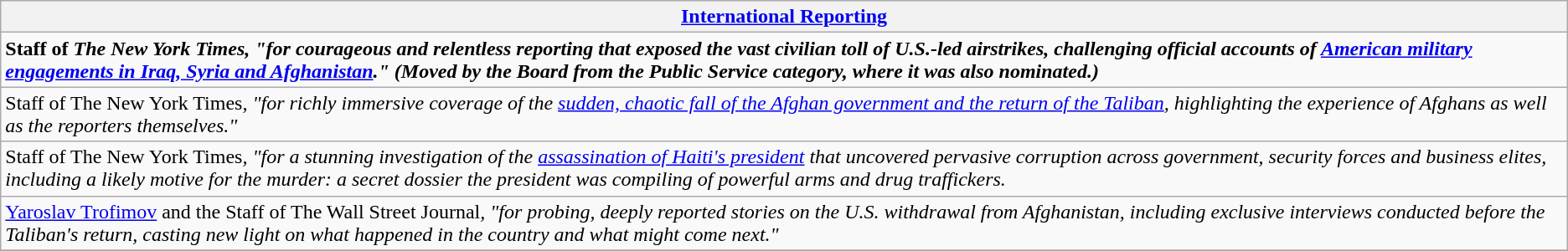<table class="wikitable" style="float:left; float:none;">
<tr>
<th><a href='#'>International Reporting</a></th>
</tr>
<tr>
<td><strong>Staff of <em>The New York Times<strong><em>, "for courageous and relentless reporting that exposed the vast civilian toll of U.S.-led airstrikes, challenging official accounts of <a href='#'>American military engagements in Iraq, Syria and Afghanistan</a>." </em>(Moved by the Board from the Public Service category, where it was also nominated.)<em></td>
</tr>
<tr>
<td>Staff of </em>The New York Times<em>, "for richly immersive coverage of the <a href='#'>sudden, chaotic fall of the Afghan government and the return of the Taliban</a>, highlighting the experience of Afghans as well as the reporters themselves."</td>
</tr>
<tr>
<td>Staff of </em>The New York Times<em>, "for a stunning investigation of the <a href='#'>assassination of Haiti's president</a> that uncovered pervasive corruption across government, security forces and business elites, including a likely motive for the murder: a secret dossier the president was compiling of powerful arms and drug traffickers.</td>
</tr>
<tr>
<td><a href='#'>Yaroslav Trofimov</a> and the Staff of </em>The Wall Street Journal<em>, "for probing, deeply reported stories on the U.S. withdrawal from Afghanistan, including exclusive interviews conducted before the Taliban's return, casting new light on what happened in the country and what might come next."</td>
</tr>
<tr>
</tr>
</table>
